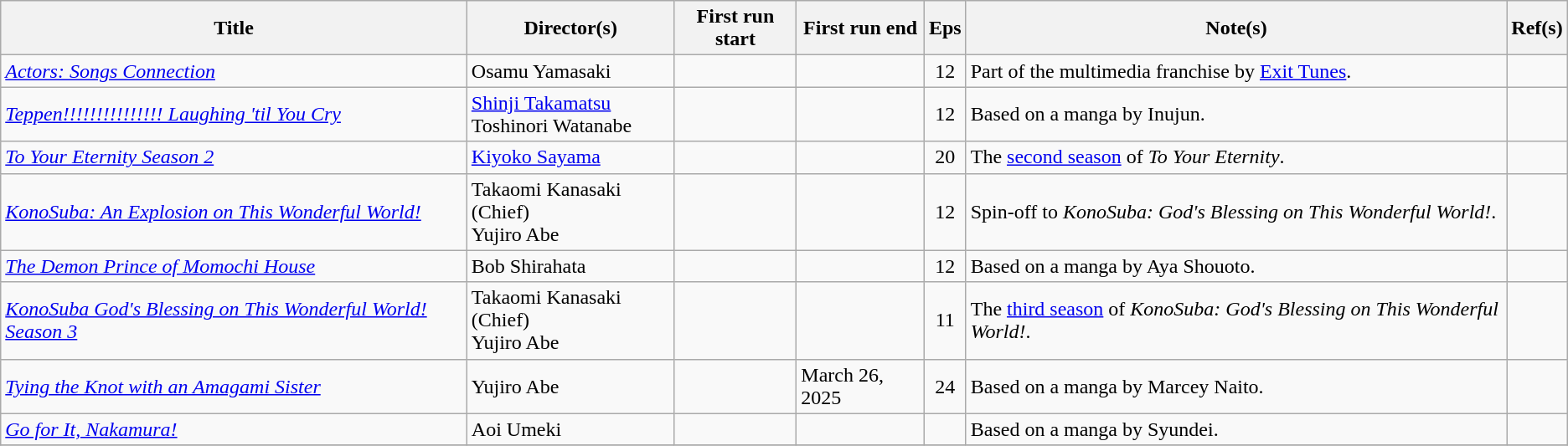<table class="wikitable sortable">
<tr>
<th scope="col">Title</th>
<th scope="col">Director(s)</th>
<th scope="col">First run start</th>
<th scope="col">First run end</th>
<th scope="col" class="unsortable">Eps</th>
<th scope="col" class="unsortable">Note(s)</th>
<th scope="col" class="unsortable">Ref(s)</th>
</tr>
<tr>
<td><em><a href='#'>Actors: Songs Connection</a></em></td>
<td>Osamu Yamasaki</td>
<td></td>
<td></td>
<td style="text-align:center">12</td>
<td>Part of the multimedia franchise by <a href='#'>Exit Tunes</a>.</td>
<td style="text-align:center"></td>
</tr>
<tr>
<td><em><a href='#'>Teppen!!!!!!!!!!!!!!! Laughing 'til You Cry</a></em></td>
<td><a href='#'>Shinji Takamatsu</a><br>Toshinori Watanabe</td>
<td></td>
<td></td>
<td style="text-align:center">12</td>
<td>Based on a manga by Inujun.</td>
<td style="text-align:center"></td>
</tr>
<tr>
<td><em><a href='#'>To Your Eternity Season 2</a></em></td>
<td><a href='#'>Kiyoko Sayama</a></td>
<td></td>
<td></td>
<td style="text-align:center">20</td>
<td>The <a href='#'>second season</a> of <em>To Your Eternity</em>.</td>
<td style="text-align:center"></td>
</tr>
<tr>
<td><em><a href='#'>KonoSuba: An Explosion on This Wonderful World!</a></em></td>
<td>Takaomi Kanasaki (Chief)<br>Yujiro Abe</td>
<td></td>
<td></td>
<td style="text-align:center">12</td>
<td>Spin-off to <em>KonoSuba: God's Blessing on This Wonderful World!</em>.</td>
<td style="text-align:center"></td>
</tr>
<tr>
<td><em><a href='#'>The Demon Prince of Momochi House</a></em></td>
<td>Bob Shirahata</td>
<td></td>
<td></td>
<td style="text-align:center">12</td>
<td>Based on a manga by Aya Shouoto.</td>
<td style="text-align:center"></td>
</tr>
<tr>
<td><em><a href='#'>KonoSuba God's Blessing on This Wonderful World! Season 3</a></em></td>
<td>Takaomi Kanasaki (Chief)<br>Yujiro Abe</td>
<td></td>
<td></td>
<td style="text-align:center">11</td>
<td>The <a href='#'>third season</a> of <em>KonoSuba: God's Blessing on This Wonderful World!</em>.</td>
<td style="text-align:center"></td>
</tr>
<tr>
<td><em><a href='#'>Tying the Knot with an Amagami Sister</a></em></td>
<td>Yujiro Abe</td>
<td></td>
<td>March 26, 2025</td>
<td style="text-align:center">24</td>
<td>Based on a manga by Marcey Naito.</td>
<td style="text-align:center"></td>
</tr>
<tr>
<td><em><a href='#'>Go for It, Nakamura!</a></em></td>
<td>Aoi Umeki</td>
<td></td>
<td></td>
<td style="text-align:center"></td>
<td>Based on a manga by Syundei.</td>
<td style="text-align:center"></td>
</tr>
<tr>
</tr>
</table>
